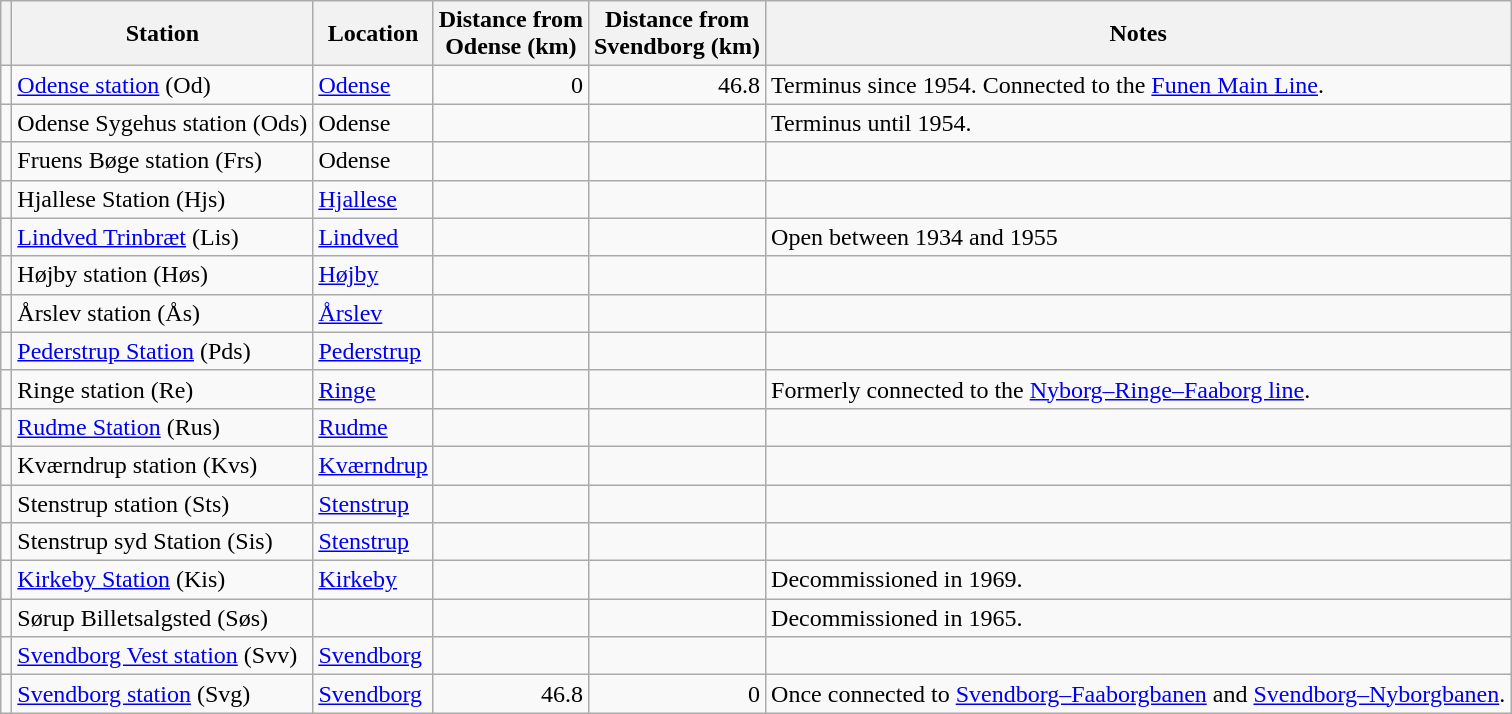<table class=wikitable>
<tr>
<th></th>
<th>Station</th>
<th>Location</th>
<th>Distance from<br>Odense (km)</th>
<th>Distance from<br>Svendborg (km)</th>
<th>Notes</th>
</tr>
<tr>
<td></td>
<td><a href='#'>Odense station</a> (Od)</td>
<td><a href='#'>Odense</a></td>
<td style="text-align:right;">0</td>
<td style="text-align:right;">46.8</td>
<td>Terminus since 1954. Connected to the <a href='#'>Funen Main Line</a>.</td>
</tr>
<tr>
<td></td>
<td>Odense Sygehus station (Ods)</td>
<td>Odense</td>
<td style="text-align:right;"></td>
<td style="text-align:right;"></td>
<td>Terminus until 1954.</td>
</tr>
<tr>
<td></td>
<td>Fruens Bøge station (Frs)</td>
<td>Odense</td>
<td style="text-align:right;"></td>
<td style="text-align:right;"></td>
<td></td>
</tr>
<tr>
<td></td>
<td>Hjallese Station (Hjs)</td>
<td><a href='#'>Hjallese</a></td>
<td style="text-align:right;"></td>
<td style="text-align:right;"></td>
<td></td>
</tr>
<tr>
<td></td>
<td><a href='#'>Lindved Trinbræt</a> (Lis)</td>
<td><a href='#'>Lindved</a></td>
<td></td>
<td></td>
<td>Open between 1934 and 1955</td>
</tr>
<tr>
<td></td>
<td>Højby station (Høs)</td>
<td><a href='#'>Højby</a></td>
<td style="text-align:right;"></td>
<td style="text-align:right;"></td>
<td></td>
</tr>
<tr>
<td></td>
<td>Årslev station (Ås)</td>
<td><a href='#'>Årslev</a></td>
<td style="text-align:right;"></td>
<td style="text-align:right;"></td>
<td></td>
</tr>
<tr>
<td></td>
<td><a href='#'>Pederstrup Station</a> (Pds)</td>
<td><a href='#'>Pederstrup</a></td>
<td></td>
<td></td>
<td></td>
</tr>
<tr>
<td></td>
<td>Ringe station (Re)</td>
<td><a href='#'>Ringe</a></td>
<td style="text-align:right;"></td>
<td style="text-align:right;"></td>
<td>Formerly connected to the <a href='#'>Nyborg–Ringe–Faaborg line</a>.</td>
</tr>
<tr>
<td></td>
<td><a href='#'>Rudme Station</a> (Rus)</td>
<td><a href='#'>Rudme</a></td>
<td style="text-align:right;"></td>
<td style="text-align:right;"></td>
<td></td>
</tr>
<tr>
<td></td>
<td>Kværndrup station (Kvs)</td>
<td><a href='#'>Kværndrup</a></td>
<td style="text-align:right;"></td>
<td style="text-align:right;"></td>
<td></td>
</tr>
<tr>
<td></td>
<td>Stenstrup station (Sts)</td>
<td><a href='#'>Stenstrup</a></td>
<td style="text-align:right;"></td>
<td style="text-align:right;"></td>
<td></td>
</tr>
<tr>
<td></td>
<td>Stenstrup syd Station (Sis)</td>
<td><a href='#'>Stenstrup</a></td>
<td style="text-align:right;"></td>
<td style="text-align:right;"></td>
<td></td>
</tr>
<tr>
<td></td>
<td><a href='#'>Kirkeby Station</a> (Kis)</td>
<td><a href='#'>Kirkeby</a></td>
<td></td>
<td></td>
<td>Decommissioned in 1969.</td>
</tr>
<tr>
<td></td>
<td>Sørup Billetsalgsted (Søs)</td>
<td></td>
<td></td>
<td></td>
<td>Decommissioned in 1965.</td>
</tr>
<tr>
<td></td>
<td><a href='#'>Svendborg Vest station</a> (Svv)</td>
<td><a href='#'>Svendborg</a></td>
<td style="text-align:right;"></td>
<td style="text-align:right;"></td>
<td></td>
</tr>
<tr>
<td></td>
<td><a href='#'>Svendborg station</a> (Svg)</td>
<td><a href='#'>Svendborg</a></td>
<td style="text-align:right;">46.8</td>
<td style="text-align:right;">0</td>
<td>Once connected to <a href='#'>Svendborg–Faaborgbanen</a> and <a href='#'>Svendborg–Nyborgbanen</a>.</td>
</tr>
</table>
